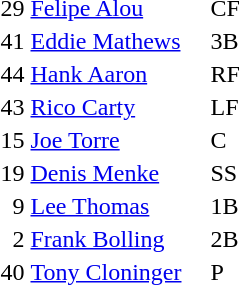<table 1966 Atlanta Braves>
<tr>
<td>29</td>
<td><a href='#'>Felipe Alou</a></td>
<td>CF</td>
</tr>
<tr>
<td>41</td>
<td><a href='#'>Eddie Mathews</a>    </td>
<td>3B</td>
</tr>
<tr>
<td>44</td>
<td><a href='#'>Hank Aaron</a></td>
<td>RF</td>
</tr>
<tr>
<td>43</td>
<td><a href='#'>Rico Carty</a></td>
<td>LF</td>
</tr>
<tr>
<td>15</td>
<td><a href='#'>Joe Torre</a></td>
<td>C</td>
</tr>
<tr>
<td>19</td>
<td><a href='#'>Denis Menke</a></td>
<td>SS</td>
</tr>
<tr>
<td>  9</td>
<td><a href='#'>Lee Thomas</a>   </td>
<td>1B</td>
</tr>
<tr>
<td>  2</td>
<td><a href='#'>Frank Bolling</a></td>
<td>2B</td>
</tr>
<tr>
<td>40</td>
<td><a href='#'>Tony Cloninger</a></td>
<td>P</td>
</tr>
<tr>
</tr>
</table>
